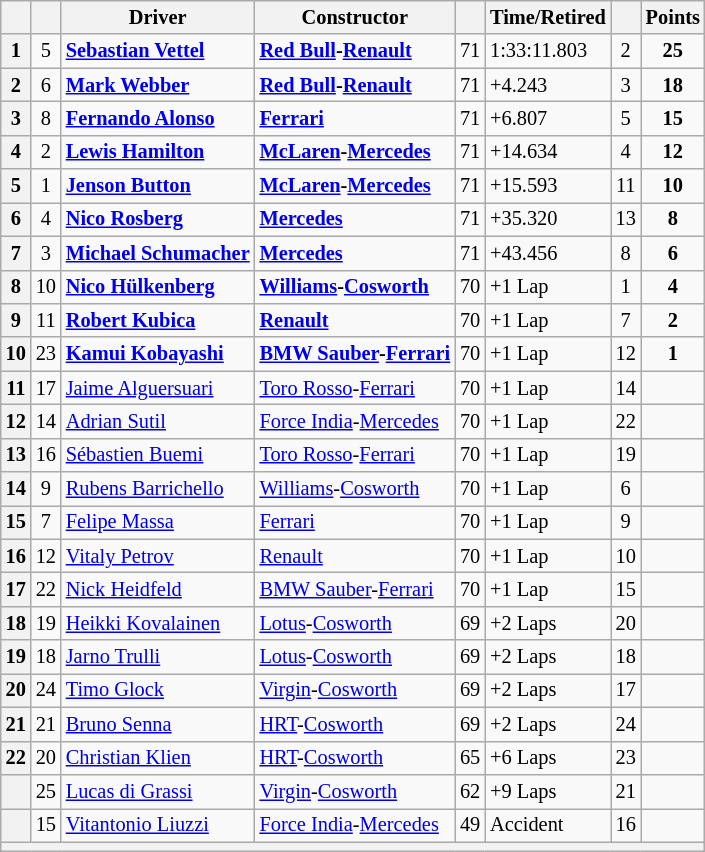<table class="wikitable sortable" style="font-size: 85%">
<tr>
<th scope="col"></th>
<th scope="col"></th>
<th scope="col">Driver</th>
<th scope="col">Constructor</th>
<th scope="col" class="unsortable"></th>
<th scope="col" class="unsortable">Time/Retired</th>
<th scope="col"></th>
<th scope="col">Points</th>
</tr>
<tr>
<th scope="row">1</th>
<td align="center">5</td>
<td data-sort-value="VET"> <strong><a href='#'>Sebastian Vettel</a></strong></td>
<td><strong><a href='#'>Red Bull</a>-<a href='#'>Renault</a></strong></td>
<td>71</td>
<td>1:33:11.803</td>
<td align="center">2</td>
<td align="center"><strong>25</strong></td>
</tr>
<tr>
<th scope="row">2</th>
<td align="center">6</td>
<td data-sort-value="WEB"> <strong><a href='#'>Mark Webber</a></strong></td>
<td><strong><a href='#'>Red Bull</a>-<a href='#'>Renault</a></strong></td>
<td>71</td>
<td>+4.243</td>
<td align="center">3</td>
<td align="center"><strong>18</strong></td>
</tr>
<tr>
<th scope="row">3</th>
<td align="center">8</td>
<td data-sort-value="ALO"> <strong><a href='#'>Fernando Alonso</a></strong></td>
<td><strong><a href='#'>Ferrari</a></strong></td>
<td>71</td>
<td>+6.807</td>
<td align="center">5</td>
<td align="center"><strong>15</strong></td>
</tr>
<tr>
<th scope="row">4</th>
<td align="center">2</td>
<td data-sort-value="HAM"> <strong><a href='#'>Lewis Hamilton</a></strong></td>
<td><strong><a href='#'>McLaren</a>-<a href='#'>Mercedes</a></strong></td>
<td>71</td>
<td>+14.634</td>
<td align="center">4</td>
<td align="center"><strong>12</strong></td>
</tr>
<tr>
<th scope="row">5</th>
<td align="center">1</td>
<td data-sort-value="BUT"> <strong><a href='#'>Jenson Button</a></strong></td>
<td><strong><a href='#'>McLaren</a>-<a href='#'>Mercedes</a></strong></td>
<td>71</td>
<td>+15.593</td>
<td align="center">11</td>
<td align="center"><strong>10</strong></td>
</tr>
<tr>
<th scope="row">6</th>
<td align="center">4</td>
<td data-sort-value="ROS"> <strong><a href='#'>Nico Rosberg</a></strong></td>
<td><strong><a href='#'>Mercedes</a></strong></td>
<td>71</td>
<td>+35.320</td>
<td align="center">13</td>
<td align="center"><strong>8</strong></td>
</tr>
<tr>
<th scope="row">7</th>
<td align="center">3</td>
<td data-sort-value="SCH"> <strong><a href='#'>Michael Schumacher</a></strong></td>
<td><strong><a href='#'>Mercedes</a></strong></td>
<td>71</td>
<td>+43.456</td>
<td align="center">8</td>
<td align="center"><strong>6</strong></td>
</tr>
<tr>
<th scope="row">8</th>
<td align="center">10</td>
<td data-sort-value="HUL"> <strong><a href='#'>Nico Hülkenberg</a></strong></td>
<td><strong><a href='#'>Williams</a>-<a href='#'>Cosworth</a></strong></td>
<td>70</td>
<td>+1 Lap</td>
<td align="center">1</td>
<td align="center"><strong>4</strong></td>
</tr>
<tr>
<th scope="row">9</th>
<td align="center">11</td>
<td data-sort-value="KUB"> <strong><a href='#'>Robert Kubica</a></strong></td>
<td><strong><a href='#'>Renault</a></strong></td>
<td>70</td>
<td>+1 Lap</td>
<td align="center">7</td>
<td align="center"><strong>2</strong></td>
</tr>
<tr>
<th scope="row">10</th>
<td align="center">23</td>
<td data-sort-value="KOB"> <strong><a href='#'>Kamui Kobayashi</a></strong></td>
<td><strong><a href='#'>BMW Sauber</a>-<a href='#'>Ferrari</a></strong></td>
<td>70</td>
<td>+1 Lap</td>
<td align="center">12</td>
<td align="center"><strong>1</strong></td>
</tr>
<tr>
<th scope="row">11</th>
<td align="center">17</td>
<td data-sort-value="ALG"> <a href='#'>Jaime Alguersuari</a></td>
<td><a href='#'>Toro Rosso</a>-<a href='#'>Ferrari</a></td>
<td>70</td>
<td>+1 Lap</td>
<td align="center">14</td>
<td></td>
</tr>
<tr>
<th scope="row">12</th>
<td align="center">14</td>
<td data-sort-value="SUT"> <a href='#'>Adrian Sutil</a></td>
<td><a href='#'>Force India</a>-<a href='#'>Mercedes</a></td>
<td>70</td>
<td>+1 Lap</td>
<td align="center">22</td>
<td></td>
</tr>
<tr>
<th scope="row">13</th>
<td align="center">16</td>
<td data-sort-value="BUE"> <a href='#'>Sébastien Buemi</a></td>
<td><a href='#'>Toro Rosso</a>-<a href='#'>Ferrari</a></td>
<td>70</td>
<td>+1 Lap</td>
<td align="center">19</td>
<td></td>
</tr>
<tr>
<th scope="row">14</th>
<td align="center">9</td>
<td data-sort-value="BAR"> <a href='#'>Rubens Barrichello</a></td>
<td><a href='#'>Williams</a>-<a href='#'>Cosworth</a></td>
<td>70</td>
<td>+1 Lap</td>
<td align="center">6</td>
<td></td>
</tr>
<tr>
<th scope="row">15</th>
<td align="center">7</td>
<td data-sort-value="MAS"> <a href='#'>Felipe Massa</a></td>
<td><a href='#'>Ferrari</a></td>
<td>70</td>
<td>+1 Lap</td>
<td align="center">9</td>
<td></td>
</tr>
<tr>
<th scope="row">16</th>
<td align="center">12</td>
<td data-sort-value="PET"> <a href='#'>Vitaly Petrov</a></td>
<td><a href='#'>Renault</a></td>
<td>70</td>
<td>+1 Lap</td>
<td align="center">10</td>
<td></td>
</tr>
<tr>
<th scope="row">17</th>
<td align="center">22</td>
<td data-sort-value="HEI"> <a href='#'>Nick Heidfeld</a></td>
<td><a href='#'>BMW Sauber</a>-<a href='#'>Ferrari</a></td>
<td>70</td>
<td>+1 Lap</td>
<td align="center">15</td>
<td></td>
</tr>
<tr>
<th scope="row">18</th>
<td align="center">19</td>
<td data-sort-value="KOV"> <a href='#'>Heikki Kovalainen</a></td>
<td><a href='#'>Lotus</a>-<a href='#'>Cosworth</a></td>
<td>69</td>
<td>+2 Laps</td>
<td align="center">20</td>
<td></td>
</tr>
<tr>
<th scope="row">19</th>
<td align="center">18</td>
<td data-sort-value="TRU"> <a href='#'>Jarno Trulli</a></td>
<td><a href='#'>Lotus</a>-<a href='#'>Cosworth</a></td>
<td>69</td>
<td>+2 Laps</td>
<td align="center">18</td>
<td></td>
</tr>
<tr>
<th scope="row">20</th>
<td align="center">24</td>
<td data-sort-value="GLO"> <a href='#'>Timo Glock</a></td>
<td><a href='#'>Virgin</a>-<a href='#'>Cosworth</a></td>
<td>69</td>
<td>+2 Laps</td>
<td align="center">17</td>
<td></td>
</tr>
<tr>
<th scope="row">21</th>
<td align="center">21</td>
<td data-sort-value="SEN"> <a href='#'>Bruno Senna</a></td>
<td><a href='#'>HRT</a>-<a href='#'>Cosworth</a></td>
<td>69</td>
<td>+2 Laps</td>
<td align="center">24</td>
<td></td>
</tr>
<tr>
<th scope="row">22</th>
<td align="center">20</td>
<td data-sort-value="KLI"> <a href='#'>Christian Klien</a></td>
<td><a href='#'>HRT</a>-<a href='#'>Cosworth</a></td>
<td>65</td>
<td>+6 Laps</td>
<td align="center">23</td>
<td></td>
</tr>
<tr>
<th scope="row"  data-sort-value="23"></th>
<td align="center">25</td>
<td data-sort-value="DIG"> <a href='#'>Lucas di Grassi</a></td>
<td><a href='#'>Virgin</a>-<a href='#'>Cosworth</a></td>
<td>62</td>
<td>+9 Laps</td>
<td align="center">21</td>
<td></td>
</tr>
<tr>
<th scope="row"  data-sort-value="24"></th>
<td align="center">15</td>
<td data-sort-value="LIU"> <a href='#'>Vitantonio Liuzzi</a></td>
<td><a href='#'>Force India</a>-<a href='#'>Mercedes</a></td>
<td>49</td>
<td>Accident</td>
<td align="center">16</td>
<td></td>
</tr>
<tr>
<th colspan="8"></th>
</tr>
</table>
